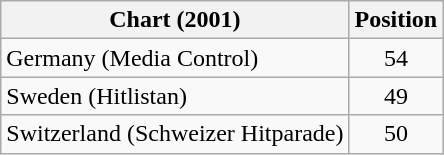<table class="wikitable sortable plainrowheaders">
<tr>
<th scope="col">Chart (2001)</th>
<th scope="col">Position</th>
</tr>
<tr>
<td>Germany (Media Control)</td>
<td align="center">54</td>
</tr>
<tr>
<td>Sweden (Hitlistan)</td>
<td align="center">49</td>
</tr>
<tr>
<td>Switzerland (Schweizer Hitparade)</td>
<td align="center">50</td>
</tr>
</table>
